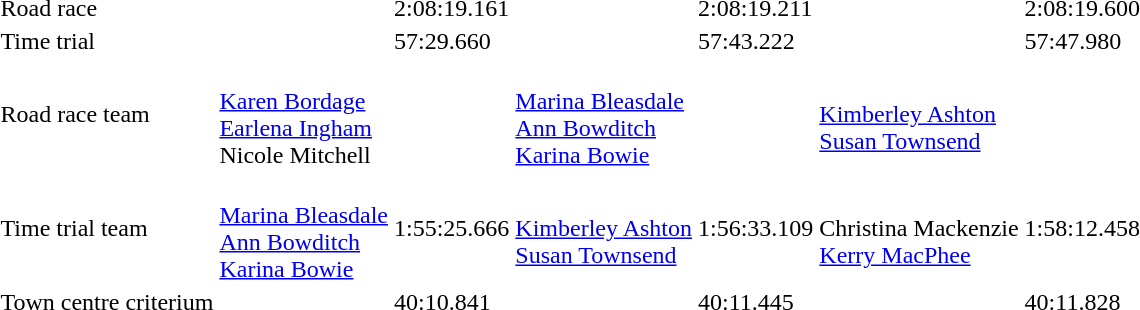<table>
<tr>
<td>Road race</td>
<td></td>
<td>2:08:19.161</td>
<td></td>
<td>2:08:19.211</td>
<td></td>
<td>2:08:19.600</td>
</tr>
<tr>
<td>Time trial</td>
<td></td>
<td>57:29.660</td>
<td></td>
<td>57:43.222</td>
<td></td>
<td>57:47.980</td>
</tr>
<tr>
<td>Road race team</td>
<td><br><a href='#'>Karen Bordage</a><br><a href='#'>Earlena Ingham</a><br>Nicole Mitchell</td>
<td></td>
<td><br><a href='#'>Marina Bleasdale</a><br><a href='#'>Ann Bowditch</a><br><a href='#'>Karina Bowie</a></td>
<td></td>
<td><br><a href='#'>Kimberley Ashton</a><br><a href='#'>Susan Townsend</a></td>
<td></td>
</tr>
<tr>
<td>Time trial team</td>
<td><br><a href='#'>Marina Bleasdale</a><br><a href='#'>Ann Bowditch</a><br><a href='#'>Karina Bowie</a></td>
<td>1:55:25.666</td>
<td><br><a href='#'>Kimberley Ashton</a><br><a href='#'>Susan Townsend</a></td>
<td>1:56:33.109</td>
<td><br>Christina Mackenzie<br><a href='#'>Kerry MacPhee</a></td>
<td>1:58:12.458</td>
</tr>
<tr>
<td>Town centre criterium</td>
<td></td>
<td>40:10.841</td>
<td></td>
<td>40:11.445</td>
<td></td>
<td>40:11.828</td>
</tr>
</table>
